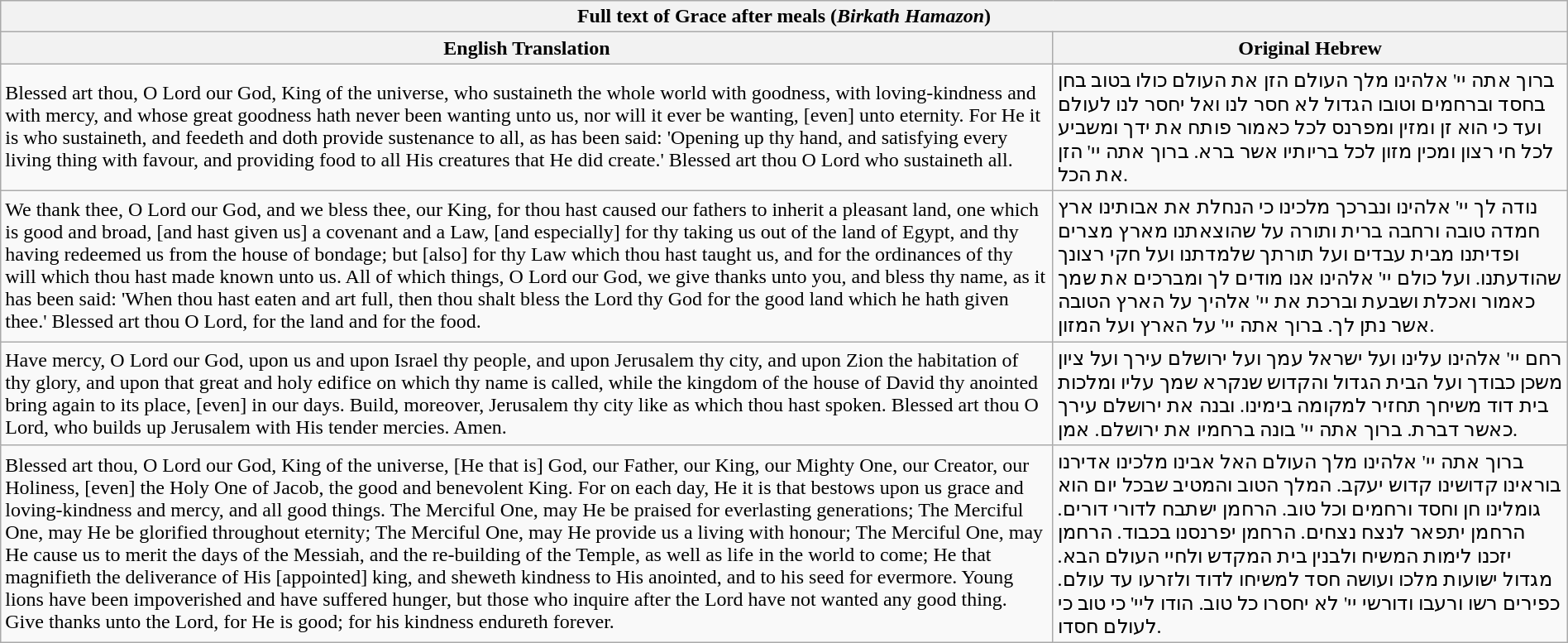<table class="wikitable collapsible collapsed" style="width:100%">
<tr>
<th colspan=2>Full text of Grace after meals (<em>Birkath Hamazon</em>)</th>
</tr>
<tr>
<th>English Translation</th>
<th>Original Hebrew</th>
</tr>
<tr>
<td>Blessed art thou, O Lord our God, King of the universe, who sustaineth the whole world with goodness, with loving-kindness and with mercy, and whose great goodness hath never been wanting unto us, nor will it ever be wanting, [even] unto eternity. For He it is who sustaineth, and feedeth and doth provide sustenance to all, as has been said: 'Opening up thy hand, and satisfying every living thing with favour, and providing food to all His creatures that He did create.' Blessed art thou O Lord who sustaineth all.</td>
<td>ברוך אתה יי' אלהינו מלך העולם הזן את העולם כולו בטוב בחן בחסד וברחמים וטובו הגדול לא חסר לנו ואל יחסר לנו לעולם ועד כי הוא זן ומזין ומפרנס לכל כאמור פותח את ידך ומשביע לכל חי רצון ומכין מזון לכל בריותיו אשר ברא. ברוך אתה יי' הזן את הכל.</td>
</tr>
<tr>
<td>We thank thee, O Lord our God, and we bless thee, our King, for thou hast caused our fathers to inherit a pleasant land, one which is good and broad, [and hast given us] a covenant and a Law, [and especially] for thy taking us out of the land of Egypt, and thy having redeemed us from the house of bondage; but [also] for thy Law which thou hast taught us, and for the ordinances of thy will which thou hast made known unto us. All of which things, O Lord our God, we give thanks unto you, and bless thy name, as it has been said: 'When thou hast eaten and art full, then thou shalt bless the Lord thy God for the good land which he hath given thee.' Blessed art thou O Lord, for the land and for the food.</td>
<td>נודה לך יי' אלהינו ונברכך מלכינו כי הנחלת את אבותינו ארץ חמדה טובה ורחבה ברית ותורה על שהוצאתנו מארץ מצרים ופדיתנו מבית עבדים ועל תורתך שלמדתנו ועל חקי רצונך שהודעתנו. ועל כולם יי' אלהינו אנו מודים לך ומברכים את שמך כאמור ואכלת ושבעת וברכת את יי' אלהיך על הארץ הטובה אשר נתן לך. ברוך אתה יי' על הארץ ועל המזון.</td>
</tr>
<tr>
<td>Have mercy, O Lord our God, upon us and upon Israel thy people, and upon Jerusalem thy city, and upon Zion the habitation of thy glory, and upon that great and holy edifice on which thy name is called, while the kingdom of the house of David thy anointed bring again to its place, [even] in our days. Build, moreover, Jerusalem thy city like as which thou hast spoken. Blessed art thou O Lord, who builds up Jerusalem with His tender mercies. Amen.</td>
<td>רחם יי' אלהינו עלינו ועל ישראל עמך ועל ירושלם עירך ועל ציון משכן כבודך ועל הבית הגדול והקדוש שנקרא שמך עליו ומלכות בית דוד משיחך תחזיר למקומה בימינו. ובנה את ירושלם עירך כאשר דברת. ברוך אתה יי' בונה ברחמיו את ירושלם. אמן.</td>
</tr>
<tr>
<td>Blessed art thou, O Lord our God, King of the universe, [He that is] God, our Father, our King, our Mighty One, our Creator, our Holiness, [even] the Holy One of Jacob, the good and benevolent King.  For on each day, He it is that bestows upon us grace and loving-kindness and mercy, and all good things. The Merciful One, may He be praised for everlasting generations; The Merciful One, may He be glorified throughout eternity; The Merciful One, may He provide us a living with honour; The Merciful One, may He cause us to merit the days of the Messiah, and the re-building of the Temple, as well as life in the world to come; He that magnifieth the deliverance of His [appointed] king, and sheweth kindness to His anointed, and to his seed for evermore. Young lions have been impoverished and have suffered hunger, but those who inquire after the Lord have not wanted any good thing. Give thanks unto the Lord, for He is good; for his kindness endureth forever.</td>
<td>ברוך אתה יי' אלהינו מלך העולם האל אבינו מלכינו אדירנו בוראינו קדושינו קדוש יעקב. המלך הטוב והמטיב שבכל יום הוא גומלינו חן וחסד ורחמים וכל טוב. הרחמן ישתבח לדורי דורים. הרחמן יתפאר לנצח נצחים. הרחמן יפרנסנו בכבוד. הרחמן יזכנו לימות המשיח ולבנין בית המקדש ולחיי העולם הבא. מגדול ישועות מלכו ועושה חסד למשיחו לדוד ולזרעו עד עולם. כפירים רשו ורעבו ודורשי יי' לא יחסרו כל טוב. הודו ליי' כי טוב כי לעולם חסדו.</td>
</tr>
</table>
